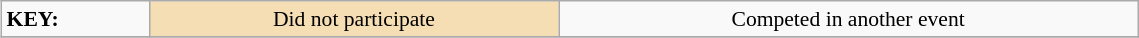<table class="wikitable" style="margin:0.5em; font-size:90%;position:relative;" width=60%>
<tr>
<td><strong>KEY:</strong></td>
<td bgcolor="wheat" align=center>Did not participate</td>
<td align=center>Competed in another event</td>
</tr>
<tr>
</tr>
</table>
